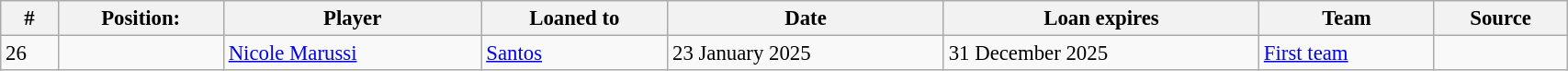<table class="wikitable sortable" style="width:90%; text-align:center; font-size:95%; text-align:left;">
<tr>
<th><strong>#</strong></th>
<th><strong>Position:</strong></th>
<th><strong>Player</strong></th>
<th><strong>Loaned to</strong></th>
<th><strong>Date </strong></th>
<th><strong>Loan expires </strong></th>
<th><strong>Team</strong></th>
<th><strong>Source</strong></th>
</tr>
<tr>
<td>26</td>
<td></td>
<td> <a href='#'>Nicole Marussi</a></td>
<td> <a href='#'>Santos</a></td>
<td>23 January 2025</td>
<td>31 December 2025</td>
<td><a href='#'>First team</a></td>
<td></td>
</tr>
</table>
